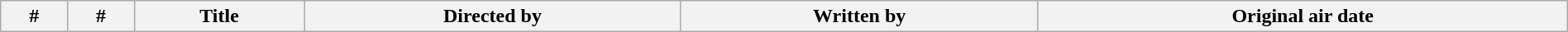<table class="wikitable plainrowheaders" style="width:100%; margin:auto;">
<tr>
<th>#</th>
<th>#</th>
<th>Title</th>
<th>Directed by</th>
<th>Written by</th>
<th>Original air date<br>


















































</th>
</tr>
</table>
